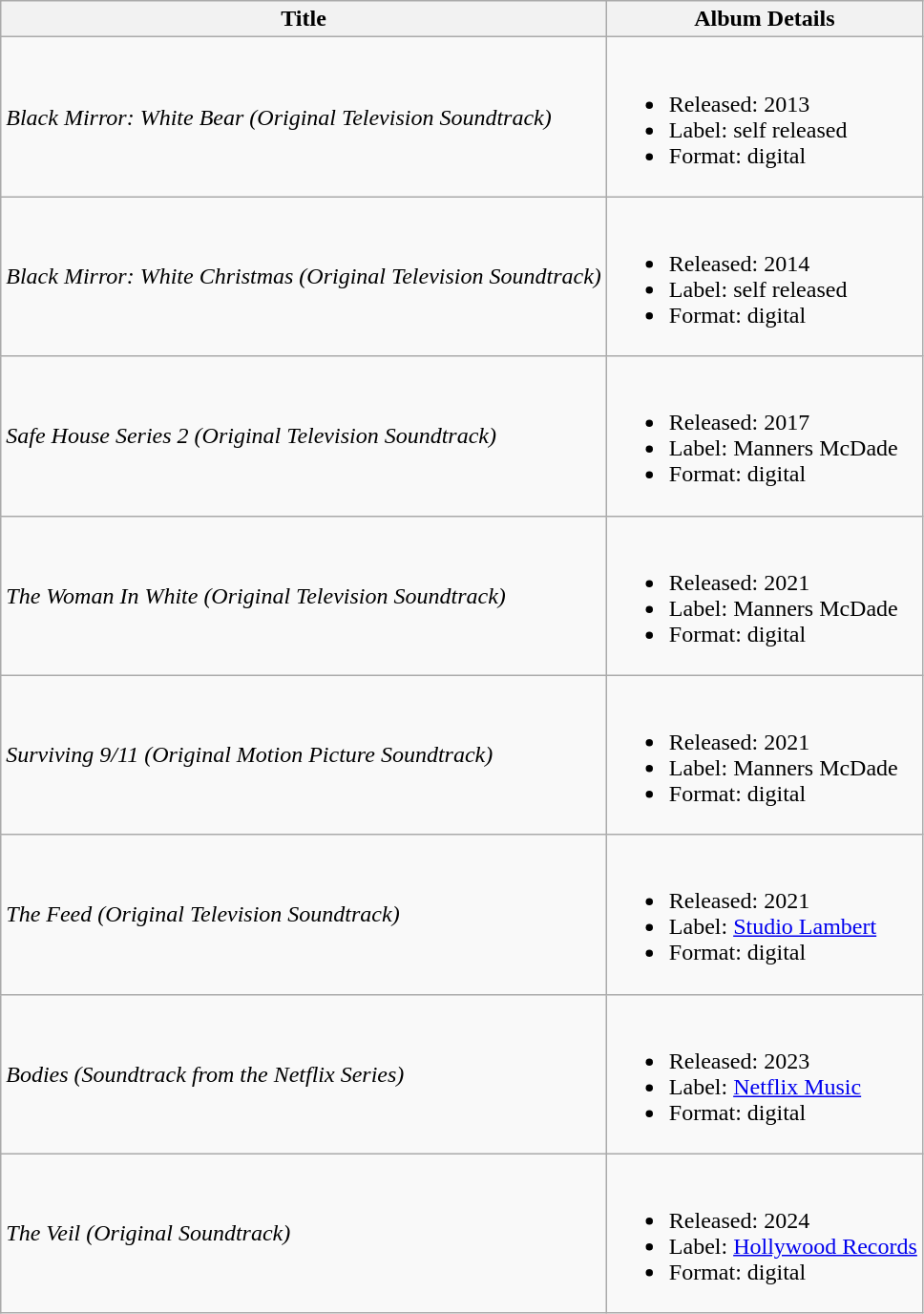<table class="wikitable">
<tr>
<th>Title</th>
<th>Album Details</th>
</tr>
<tr>
<td><em>Black Mirror: White Bear (Original Television Soundtrack)</em></td>
<td><br><ul><li>Released: 2013</li><li>Label: self released</li><li>Format: digital</li></ul></td>
</tr>
<tr>
<td><em>Black Mirror: White Christmas (Original Television Soundtrack)</em></td>
<td><br><ul><li>Released: 2014</li><li>Label: self released</li><li>Format: digital</li></ul></td>
</tr>
<tr>
<td><em>Safe House Series 2 (Original Television Soundtrack)</em></td>
<td><br><ul><li>Released: 2017</li><li>Label: Manners McDade</li><li>Format: digital</li></ul></td>
</tr>
<tr>
<td><em>The Woman In White (Original Television Soundtrack)</em></td>
<td><br><ul><li>Released: 2021</li><li>Label: Manners McDade</li><li>Format: digital</li></ul></td>
</tr>
<tr>
<td><em>Surviving 9/11 (Original Motion Picture Soundtrack)</em></td>
<td><br><ul><li>Released: 2021</li><li>Label: Manners McDade</li><li>Format: digital</li></ul></td>
</tr>
<tr>
<td><em>The Feed (Original Television Soundtrack)</em></td>
<td><br><ul><li>Released: 2021</li><li>Label: <a href='#'>Studio Lambert</a></li><li>Format: digital</li></ul></td>
</tr>
<tr>
<td><em>Bodies (Soundtrack from the Netflix Series)</em></td>
<td><br><ul><li>Released: 2023</li><li>Label: <a href='#'>Netflix Music</a></li><li>Format: digital</li></ul></td>
</tr>
<tr>
<td><em>The Veil (Original Soundtrack)</em></td>
<td><br><ul><li>Released: 2024</li><li>Label: <a href='#'>Hollywood Records</a></li><li>Format: digital</li></ul></td>
</tr>
</table>
